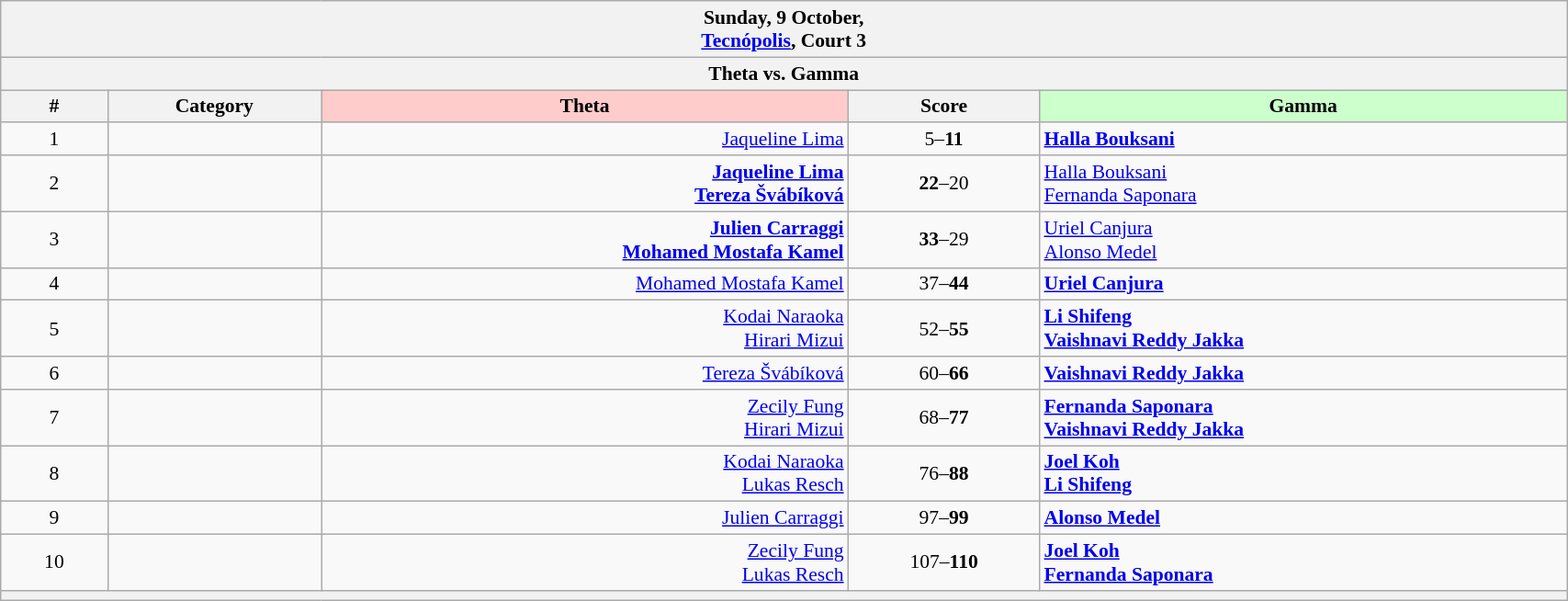<table class="collapse wikitable" style="font-size:90%; text-align:center" width="90%">
<tr>
<th colspan="5">Sunday, 9 October, <br><a href='#'>Tecnópolis</a>, Court 3</th>
</tr>
<tr>
<th colspan="5">Theta vs. Gamma</th>
</tr>
<tr>
<th width="25">#</th>
<th width="50">Category</th>
<th style="background-color:#FFCCCC" width="150">Theta</th>
<th width="50">Score<br></th>
<th style="background-color:#CCFFCC" width="150">Gamma</th>
</tr>
<tr>
<td>1</td>
<td></td>
<td align="right"><a href='#'>Jaqueline Lima</a> </td>
<td>5–<strong>11</strong><br></td>
<td align="left"><strong> <a href='#'>Halla Bouksani</a></strong></td>
</tr>
<tr>
<td>2</td>
<td></td>
<td align="right"><strong><a href='#'>Jaqueline Lima</a> <br><a href='#'>Tereza Švábíková</a> </strong></td>
<td><strong>22</strong>–20<br></td>
<td align="left"> <a href='#'>Halla Bouksani</a><br> <a href='#'>Fernanda Saponara</a></td>
</tr>
<tr>
<td>3</td>
<td></td>
<td align="right"><strong><a href='#'>Julien Carraggi</a> <br><a href='#'>Mohamed Mostafa Kamel</a> </strong></td>
<td><strong>33</strong>–29<br></td>
<td align="left"> <a href='#'>Uriel Canjura</a><br> <a href='#'>Alonso Medel</a></td>
</tr>
<tr>
<td>4</td>
<td></td>
<td align="right"><a href='#'>Mohamed Mostafa Kamel</a> </td>
<td>37–<strong>44</strong><br></td>
<td align="left"><strong> <a href='#'>Uriel Canjura</a></strong></td>
</tr>
<tr>
<td>5</td>
<td></td>
<td align="right"><a href='#'>Kodai Naraoka</a> <br><a href='#'>Hirari Mizui</a> </td>
<td>52–<strong>55</strong><br></td>
<td align="left"><strong> <a href='#'>Li Shifeng</a><br> <a href='#'>Vaishnavi Reddy Jakka</a></strong></td>
</tr>
<tr>
<td>6</td>
<td></td>
<td align="right"><a href='#'>Tereza Švábíková</a> </td>
<td>60–<strong>66</strong><br></td>
<td align="left"><strong> <a href='#'>Vaishnavi Reddy Jakka</a></strong></td>
</tr>
<tr>
<td>7</td>
<td></td>
<td align="right"><a href='#'>Zecily Fung</a> <br><a href='#'>Hirari Mizui</a> </td>
<td>68–<strong>77</strong><br></td>
<td align="left"><strong> <a href='#'>Fernanda Saponara</a><br> <a href='#'>Vaishnavi Reddy Jakka</a></strong></td>
</tr>
<tr>
<td>8</td>
<td></td>
<td align="right"><a href='#'>Kodai Naraoka</a> <br><a href='#'>Lukas Resch</a> </td>
<td>76–<strong>88</strong><br></td>
<td align="left"><strong> <a href='#'>Joel Koh</a><br> <a href='#'>Li Shifeng</a></strong></td>
</tr>
<tr>
<td>9</td>
<td></td>
<td align="right"><a href='#'>Julien Carraggi</a> </td>
<td>97–<strong>99</strong><br></td>
<td align="left"><strong> <a href='#'>Alonso Medel</a></strong></td>
</tr>
<tr>
<td>10</td>
<td></td>
<td align="right"><a href='#'>Zecily Fung</a> <br><a href='#'>Lukas Resch</a> </td>
<td>107–<strong>110</strong><br></td>
<td align="left"><strong> <a href='#'>Joel Koh</a><br> <a href='#'>Fernanda Saponara</a></strong></td>
</tr>
<tr>
<th colspan="5"></th>
</tr>
</table>
